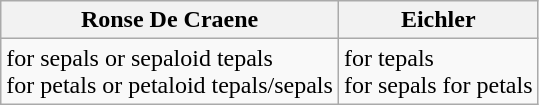<table class="wikitable">
<tr>
<th>Ronse De Craene</th>
<th>Eichler</th>
</tr>
<tr>
<td> for sepals or sepaloid tepals<br> for petals or petaloid tepals/sepals</td>
<td> for tepals<br> for sepals
 for petals</td>
</tr>
</table>
